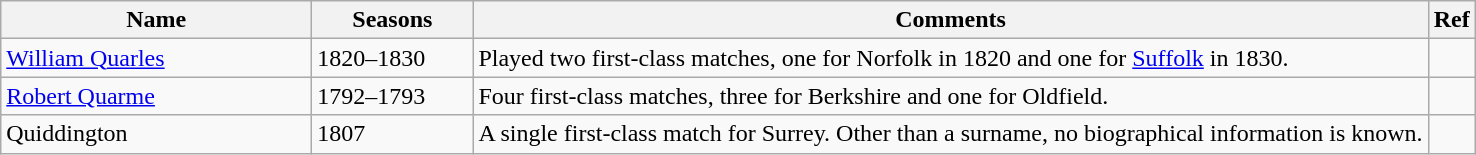<table class="wikitable">
<tr>
<th style="width:200px">Name</th>
<th style="width: 100px">Seasons</th>
<th>Comments</th>
<th>Ref</th>
</tr>
<tr>
<td><a href='#'>William Quarles</a></td>
<td>1820–1830</td>
<td>Played two first-class matches, one for Norfolk in 1820 and one for <a href='#'>Suffolk</a> in 1830.</td>
<td></td>
</tr>
<tr>
<td><a href='#'>Robert Quarme</a></td>
<td>1792–1793</td>
<td>Four first-class matches, three for Berkshire and one for Oldfield.</td>
<td></td>
</tr>
<tr>
<td>Quiddington</td>
<td>1807</td>
<td>A single first-class match for Surrey. Other than a surname, no biographical information is known.</td>
<td></td>
</tr>
</table>
